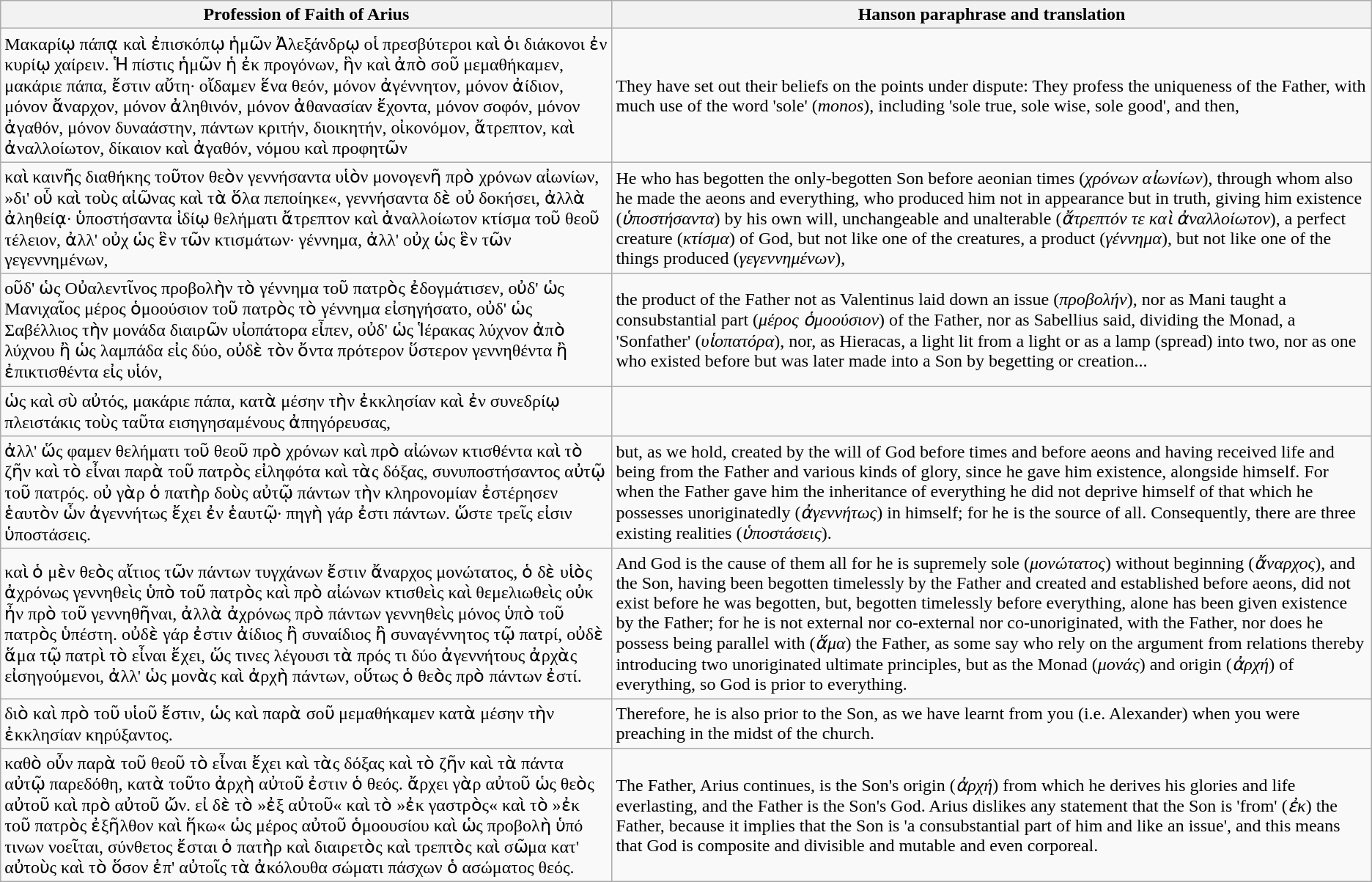<table class="wikitable">
<tr>
<th>Profession of Faith of Arius</th>
<th>Hanson paraphrase and translation</th>
</tr>
<tr>
<td>Μακαρίῳ πάπᾳ καὶ ἐπισκόπῳ ἡμῶν Ἀλεξάνδρῳ οἱ πρεσβύτεροι καὶ ὁι διάκονοι ἐν κυρίῳ χαίρειν. Ἡ πίστις ἡμῶν ἡ ἐκ προγόνων, ἣν καὶ ἀπὸ σοῦ μεμαθήκαμεν, μακάριε πάπα, ἔστιν αὔτη· οἴδαμεν ἕνα θεόν, μόνον ἀγέννητον, μόνον ἀίδιον, μόνον ἄναρχον, μόνον ἀληθινόν, μόνον ἀθανασίαν ἔχοντα, μόνον σοφόν, μόνον ἀγαθόν, μόνον δυναάστην, πάντων κριτήν, διοικητήν, οἰκονόμον, ἄτρεπτον, καὶ ἀναλλοίωτον, δίκαιον καὶ ἀγαθόν, νόμου καὶ προφητῶν</td>
<td>They have set out their beliefs on the points under dispute: They profess the uniqueness of the Father, with much use of the word 'sole' (<em>monos</em>), including 'sole true, sole wise, sole good', and then,</td>
</tr>
<tr>
<td>καὶ καινῆς διαθήκης τοῦτον θεὸν γεννήσαντα υἱὸν μονογενῆ πρὸ χρόνων αἰωνίων, »δι' οὗ καὶ τοὺς αἰῶνας καὶ τὰ ὅλα πεποίηκε«, γεννήσαντα δὲ οὐ δοκήσει, ἀλλὰ ἀληθείᾳ· ὑποστήσαντα ἰδίῳ θελήματι ἄτρεπτον καὶ ἀναλλοίωτον κτίσμα τοῦ θεοῦ τέλειον, ἀλλ' οὐχ ὡς ἓν τῶν κτισμάτων· γέννημα, ἀλλ' οὐχ ὡς ἓν τῶν γεγεννημένων,</td>
<td>He who has begotten the only-begotten Son before aeonian times (<em>χρόνων αἰωνίων</em>), through whom also he made the aeons and everything, who produced him not in appearance but in truth, giving him existence (<em>ὑποστήσαντα</em>) by his own will, unchangeable and unalterable (<em>ἄτρεπτόν τε καὶ ἀναλλοίωτον</em>), a perfect creature (<em>κτίσμα</em>) of God, but not like one of the creatures, a product (<em>γέννημα</em>), but not like one of the things produced (<em>γεγεννημένων</em>),</td>
</tr>
<tr>
<td>οῦδ' ὡς Οὐαλεντῖνος προβολὴν τὸ γέννημα τοῦ πατρὸς ἐδογμάτισεν, οὐδ' ὡς Μανιχαῖος μέρος ὁμοούσιον τοῦ πατρὸς τὸ γέννημα εἰσηγήσατο, οὐδ' ὡς Σαβέλλιος τὴν μονάδα διαιρῶν υἰοπάτορα εἶπεν, οὐδ' ὡς Ἱέρακας λύχνον ἀπὸ λύχνου ἢ ὡς λαμπάδα εἰς δύο, οὐδὲ τὸν ὄντα πρότερον ὕστερον γεννηθέντα ἢ ἐπικτισθέντα εἰς υἱόν,</td>
<td>the product of the Father not as Valentinus laid down an issue (<em>προβολήν</em>), nor as Mani taught a consubstantial part (<em>μέρος ὁμοούσιον</em>) of the Father, nor as Sabellius said, dividing the Monad, a 'Sonfather' (<em>υἱοπατόρα</em>), nor, as Hieracas, a light lit from a light or as a lamp (spread) into two, nor as one who existed before but was later made into a Son by begetting or creation...</td>
</tr>
<tr>
<td>ὡς καὶ σὺ αὐτός, μακάριε πάπα, κατὰ μέσην τὴν ἐκκλησίαν καὶ ἐν συνεδρίῳ πλειστάκις τοὺς ταῦτα εισηγησαμένους ἀπηγόρευσας,</td>
<td></td>
</tr>
<tr>
<td>ἀλλ' ὥς φαμεν θελήματι τοῦ θεοῦ πρὸ χρόνων καὶ πρὸ αἰώνων κτισθέντα καὶ τὸ ζῆν καὶ τὸ εἶναι παρὰ τοῦ πατρὸς εἰληφότα καὶ τὰς δόξας, συνυποστήσαντος αὐτῷ τοῦ πατρός. οὐ γὰρ ὁ πατὴρ δοὺς αὐτῷ πάντων τὴν κληρονομίαν ἐστέρησεν ἑαυτὸν ὧν ἀγεννήτως ἔχει ἐν ἑαυτῷ· πηγὴ γάρ ἐστι πάντων. ὥστε τρεῖς εἰσιν ὑποστάσεις.</td>
<td>but, as we hold, created by the will of God before times and before aeons and having received life and being from the Father and various kinds of glory, since he gave him existence, alongside himself. For when the Father gave him the inheritance of everything he did not deprive himself of that which he possesses unoriginatedly (<em>ἀγεννήτως</em>) in himself; for he is the source of all. Consequently, there are three existing realities (<em>ὑποστάσεις</em>).</td>
</tr>
<tr>
<td>καὶ ὁ μὲν θεὸς αἴτιος τῶν πάντων τυγχάνων ἔστιν ἄναρχος μονώτατος, ὁ δὲ υἱὸς ἀχρόνως γεννηθεὶς ὑπὸ τοῦ πατρὸς καὶ πρὸ αἰώνων κτισθεὶς καὶ θεμελιωθεὶς οὐκ ἦν πρὸ τοῦ γεννηθῆναι, ἀλλὰ ἀχρόνως πρὸ πάντων γεννηθεὶς μόνος ὑπὸ τοῦ πατρὸς ὑπέστη. οὐδὲ γάρ ἐστιν ἀίδιος ἢ συναίδιος ἢ συναγέννητος τῷ πατρί, οὐδὲ ἅμα τῷ πατρὶ τὸ εἶναι ἔχει, ὥς τινες λέγουσι τὰ πρός τι δύο ἀγεννήτους ἀρχὰς εἰσηγούμενοι, ἀλλ' ὡς μονὰς καὶ ἀρχὴ πάντων, οὕτως ὁ θεὸς πρὸ πάντων ἐστί.</td>
<td>And God is the cause of them all for he is supremely sole (<em>μονώτατος</em>) without beginning (<em>ἄναρχος</em>), and the Son, having been begotten timelessly by the Father and created and established before aeons, did not exist before he was begotten, but, begotten timelessly before everything, alone has been given existence by the Father; for he is not external nor co-external nor co-unoriginated, with the Father, nor does he possess being parallel with (<em>ἅμα</em>) the Father, as some say who rely on the argument from relations thereby introducing two unoriginated ultimate principles, but as the Monad (<em>μονάς</em>) and origin (<em>ἀρχή</em>) of everything, so God is prior to everything.</td>
</tr>
<tr>
<td>διὸ καὶ πρὸ τοῦ υἱοῦ ἔστιν, ὡς καὶ παρὰ σοῦ μεμαθήκαμεν κατὰ μέσην τὴν ἐκκλησίαν κηρύξαντος.</td>
<td>Therefore, he is also prior to the Son, as we have learnt from you (i.e. Alexander) when you were preaching in the midst of the church.</td>
</tr>
<tr>
<td>καθὸ οὖν παρὰ τοῦ θεοῦ τὸ εἶναι ἔχει καὶ τὰς δόξας καὶ τὸ ζῆν καὶ τὰ πάντα αὐτῷ παρεδόθη, κατὰ τοῦτο ἀρχὴ αὐτοῦ ἐστιν ὁ θεός. ἄρχει γὰρ αὐτοῦ ὡς θεὸς αὐτοῦ καὶ πρὸ αὐτοῦ ὤν. εἰ δὲ τὸ »ἐξ αὐτοῦ« καὶ τὸ »ἐκ γαστρὸς« καὶ τὸ »ἐκ τοῦ πατρὸς ἐξῆλθον καὶ ἥκω« ὡς μέρος αὐτοῦ ὁμοουσίου καὶ ὡς προβολὴ ὑπό τινων νοεῖται, σύνθετος ἔσται ὁ πατὴρ καὶ διαιρετὸς καὶ τρεπτὸς καὶ σῶμα κατ' αὐτοὺς καὶ τὸ ὅσον ἐπ' αὐτοῖς τὰ ἀκόλουθα σώματι πάσχων ὁ ασώματος θεός.</td>
<td>The Father, Arius continues, is the Son's origin (<em>ἀρχή</em>) from which he derives his glories and life everlasting, and the Father is the Son's God. Arius dislikes any statement that the Son is 'from' (<em>ἐκ</em>) the Father, because it implies that the Son is 'a consubstantial part of him and like an issue', and this means that God is composite and divisible and mutable and even corporeal.</td>
</tr>
</table>
